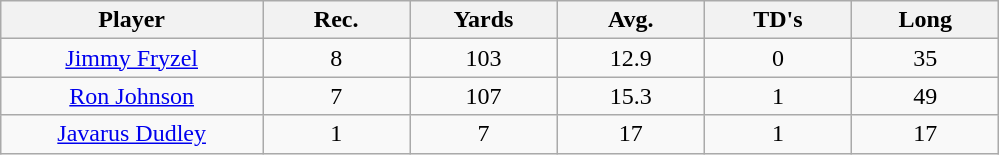<table class="wikitable sortable">
<tr>
<th bgcolor="#DDDDFF" width="16%">Player</th>
<th bgcolor="#DDDDFF" width="9%">Rec.</th>
<th bgcolor="#DDDDFF" width="9%">Yards</th>
<th bgcolor="#DDDDFF" width="9%">Avg.</th>
<th bgcolor="#DDDDFF" width="9%">TD's</th>
<th bgcolor="#DDDDFF" width="9%">Long</th>
</tr>
<tr align="center">
<td><a href='#'>Jimmy Fryzel</a></td>
<td>8</td>
<td>103</td>
<td>12.9</td>
<td>0</td>
<td>35</td>
</tr>
<tr align="center">
<td><a href='#'>Ron Johnson</a></td>
<td>7</td>
<td>107</td>
<td>15.3</td>
<td>1</td>
<td>49</td>
</tr>
<tr align="center">
<td><a href='#'>Javarus Dudley</a></td>
<td>1</td>
<td>7</td>
<td>17</td>
<td>1</td>
<td>17</td>
</tr>
</table>
